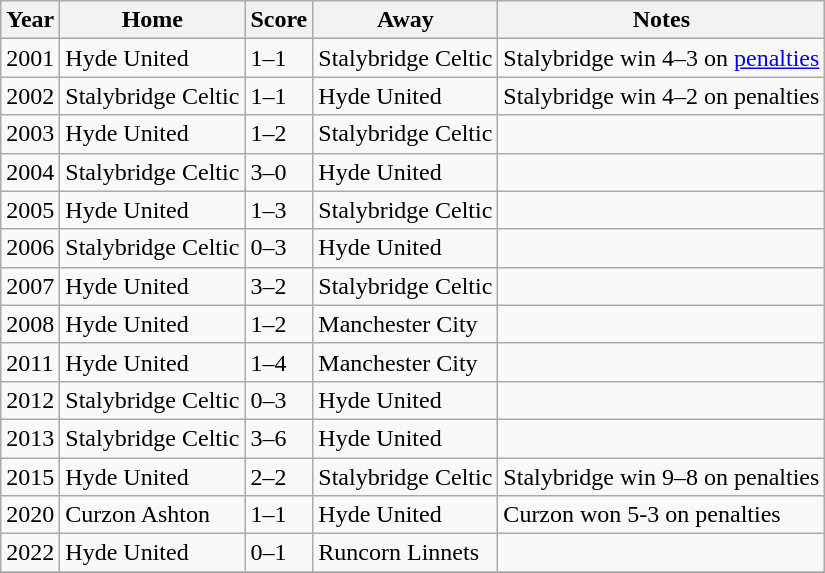<table class="wikitable">
<tr>
<th>Year</th>
<th>Home</th>
<th>Score</th>
<th>Away</th>
<th>Notes</th>
</tr>
<tr>
<td>2001</td>
<td>Hyde United</td>
<td>1–1</td>
<td>Stalybridge Celtic</td>
<td>Stalybridge win 4–3 on <a href='#'>penalties</a></td>
</tr>
<tr>
<td>2002</td>
<td>Stalybridge Celtic</td>
<td>1–1</td>
<td>Hyde United</td>
<td>Stalybridge win 4–2 on penalties</td>
</tr>
<tr>
<td>2003</td>
<td>Hyde United</td>
<td>1–2</td>
<td>Stalybridge Celtic</td>
<td></td>
</tr>
<tr>
<td>2004</td>
<td>Stalybridge Celtic</td>
<td>3–0</td>
<td>Hyde United</td>
<td></td>
</tr>
<tr>
<td>2005</td>
<td>Hyde United</td>
<td>1–3</td>
<td>Stalybridge Celtic</td>
<td></td>
</tr>
<tr>
<td>2006</td>
<td>Stalybridge Celtic</td>
<td>0–3</td>
<td>Hyde United</td>
<td></td>
</tr>
<tr>
<td>2007</td>
<td>Hyde United</td>
<td>3–2</td>
<td>Stalybridge Celtic</td>
<td></td>
</tr>
<tr>
<td>2008</td>
<td>Hyde United</td>
<td>1–2</td>
<td>Manchester City</td>
<td></td>
</tr>
<tr>
<td>2011</td>
<td>Hyde United</td>
<td>1–4</td>
<td>Manchester City</td>
<td></td>
</tr>
<tr>
<td>2012</td>
<td>Stalybridge Celtic</td>
<td>0–3</td>
<td>Hyde United</td>
<td></td>
</tr>
<tr>
<td>2013</td>
<td>Stalybridge Celtic</td>
<td>3–6</td>
<td>Hyde United</td>
<td></td>
</tr>
<tr>
<td>2015</td>
<td>Hyde United</td>
<td>2–2</td>
<td>Stalybridge Celtic</td>
<td>Stalybridge win 9–8 on penalties</td>
</tr>
<tr>
<td>2020</td>
<td>Curzon Ashton</td>
<td>1–1</td>
<td>Hyde United</td>
<td>Curzon won 5-3 on penalties</td>
</tr>
<tr>
<td>2022</td>
<td>Hyde United</td>
<td>0–1</td>
<td>Runcorn Linnets</td>
<td></td>
</tr>
<tr>
</tr>
</table>
